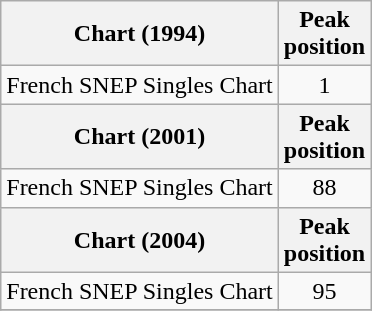<table class="wikitable sortable">
<tr>
<th align="left">Chart (1994)</th>
<th align="center">Peak<br>position</th>
</tr>
<tr>
<td align="left">French SNEP Singles Chart</td>
<td align="center">1</td>
</tr>
<tr>
<th align="left">Chart (2001)</th>
<th align="center">Peak<br>position</th>
</tr>
<tr>
<td align="left">French SNEP Singles Chart</td>
<td align="center">88</td>
</tr>
<tr>
<th align="left">Chart (2004)</th>
<th align="center">Peak<br>position</th>
</tr>
<tr>
<td align="left">French SNEP Singles Chart</td>
<td align="center">95</td>
</tr>
<tr>
</tr>
</table>
